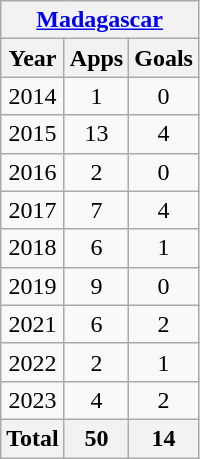<table class="wikitable" style="text-align:center">
<tr>
<th colspan="3"><a href='#'>Madagascar</a></th>
</tr>
<tr>
<th>Year</th>
<th>Apps</th>
<th>Goals</th>
</tr>
<tr>
<td>2014</td>
<td>1</td>
<td>0</td>
</tr>
<tr>
<td>2015</td>
<td>13</td>
<td>4</td>
</tr>
<tr>
<td>2016</td>
<td>2</td>
<td>0</td>
</tr>
<tr>
<td>2017</td>
<td>7</td>
<td>4</td>
</tr>
<tr>
<td>2018</td>
<td>6</td>
<td>1</td>
</tr>
<tr>
<td>2019</td>
<td>9</td>
<td>0</td>
</tr>
<tr>
<td>2021</td>
<td>6</td>
<td>2</td>
</tr>
<tr>
<td>2022</td>
<td>2</td>
<td>1</td>
</tr>
<tr>
<td>2023</td>
<td>4</td>
<td>2</td>
</tr>
<tr>
<th>Total</th>
<th>50</th>
<th>14</th>
</tr>
</table>
